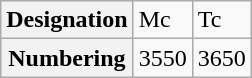<table class="wikitable">
<tr>
<th>Designation</th>
<td>Mc</td>
<td>Tc</td>
</tr>
<tr>
<th>Numbering</th>
<td>3550</td>
<td>3650</td>
</tr>
</table>
